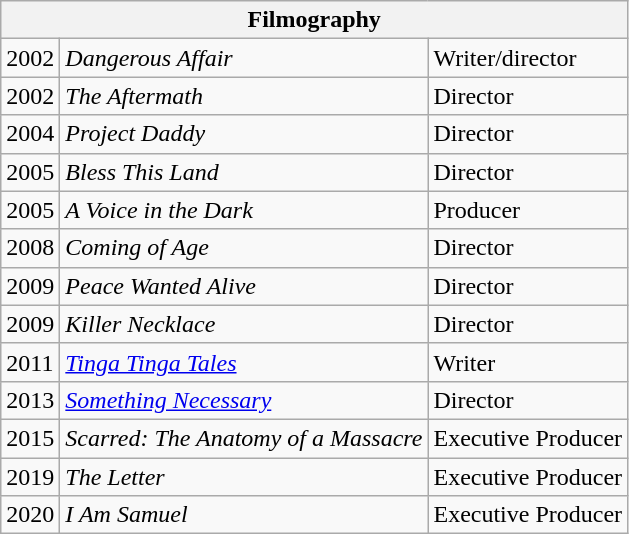<table class="wikitable">
<tr>
<th colspan="3">Filmography</th>
</tr>
<tr>
<td>2002</td>
<td><em>Dangerous Affair</em></td>
<td>Writer/director</td>
</tr>
<tr>
<td>2002</td>
<td><em>The Aftermath</em></td>
<td>Director</td>
</tr>
<tr>
<td>2004</td>
<td><em>Project Daddy</em></td>
<td>Director</td>
</tr>
<tr>
<td>2005</td>
<td><em>Bless This Land</em></td>
<td>Director</td>
</tr>
<tr>
<td>2005</td>
<td><em>A Voice in the Dark</em></td>
<td>Producer</td>
</tr>
<tr>
<td>2008</td>
<td><em>Coming of Age</em></td>
<td>Director</td>
</tr>
<tr>
<td>2009</td>
<td><em>Peace Wanted Alive</em></td>
<td>Director</td>
</tr>
<tr>
<td>2009</td>
<td><em>Killer Necklace</em></td>
<td>Director</td>
</tr>
<tr>
<td>2011</td>
<td><em><a href='#'>Tinga Tinga Tales</a></em></td>
<td>Writer</td>
</tr>
<tr>
<td>2013</td>
<td><em><a href='#'>Something Necessary</a></em></td>
<td>Director</td>
</tr>
<tr>
<td>2015</td>
<td><em>Scarred: The Anatomy of a Massacre</em></td>
<td>Executive Producer</td>
</tr>
<tr>
<td>2019</td>
<td><em>The Letter</em></td>
<td>Executive Producer</td>
</tr>
<tr>
<td>2020</td>
<td><em>I Am Samuel</em></td>
<td>Executive Producer</td>
</tr>
</table>
